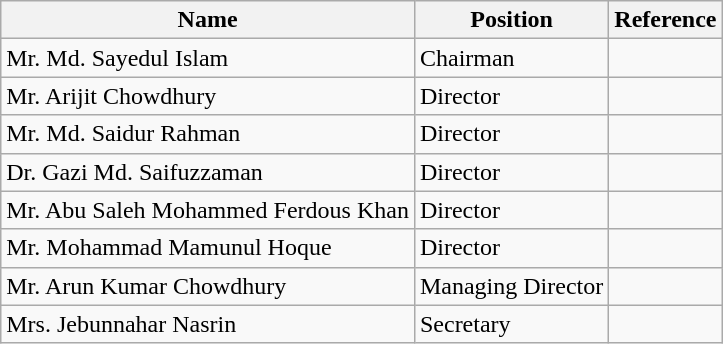<table class="wikitable">
<tr>
<th>Name</th>
<th>Position</th>
<th>Reference</th>
</tr>
<tr>
<td>Mr. Md. Sayedul Islam</td>
<td>Chairman</td>
<td></td>
</tr>
<tr>
<td>Mr. Arijit Chowdhury</td>
<td>Director</td>
<td></td>
</tr>
<tr>
<td>Mr. Md. Saidur Rahman</td>
<td>Director</td>
<td></td>
</tr>
<tr>
<td>Dr. Gazi Md. Saifuzzaman</td>
<td>Director</td>
<td></td>
</tr>
<tr>
<td>Mr. Abu Saleh Mohammed Ferdous Khan</td>
<td>Director</td>
<td></td>
</tr>
<tr>
<td>Mr. Mohammad Mamunul Hoque</td>
<td>Director</td>
<td></td>
</tr>
<tr>
<td>Mr. Arun Kumar Chowdhury</td>
<td>Managing Director</td>
<td></td>
</tr>
<tr>
<td>Mrs. Jebunnahar Nasrin</td>
<td>Secretary</td>
<td></td>
</tr>
</table>
